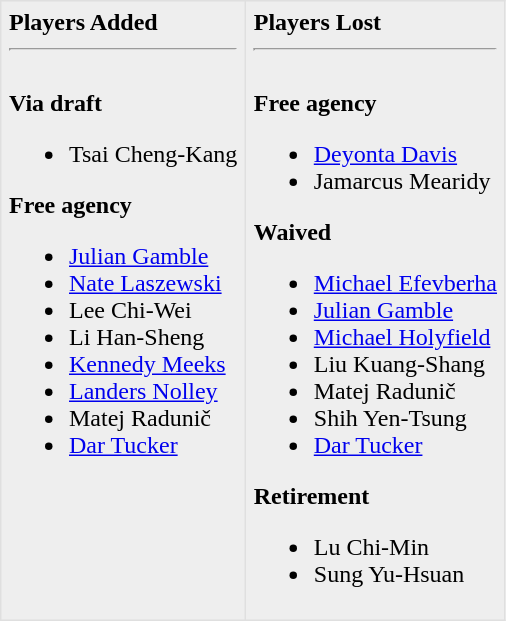<table border=1 style="border-collapse:collapse; background-color:#eeeeee" bordercolor="#DFDFDF" cellpadding="5">
<tr>
<td valign="top"><strong>Players Added</strong> <hr><br><strong>Via draft</strong><ul><li>Tsai Cheng-Kang</li></ul><strong>Free agency</strong><ul><li><a href='#'>Julian Gamble</a></li><li><a href='#'>Nate Laszewski</a></li><li>Lee Chi-Wei</li><li>Li Han-Sheng</li><li><a href='#'>Kennedy Meeks</a></li><li><a href='#'>Landers Nolley</a></li><li>Matej Radunič</li><li><a href='#'>Dar Tucker</a></li></ul></td>
<td valign="top"><strong>Players Lost</strong> <hr><br><strong>Free agency</strong><ul><li><a href='#'>Deyonta Davis</a></li><li>Jamarcus Mearidy</li></ul>
<strong>Waived</strong><ul><li><a href='#'>Michael Efevberha</a></li><li><a href='#'>Julian Gamble</a></li><li><a href='#'>Michael Holyfield</a></li><li>Liu Kuang-Shang</li><li>Matej Radunič</li><li>Shih Yen-Tsung</li><li><a href='#'>Dar Tucker</a></li></ul><strong>Retirement</strong><ul><li>Lu Chi-Min</li><li>Sung Yu-Hsuan</li></ul></td>
</tr>
</table>
